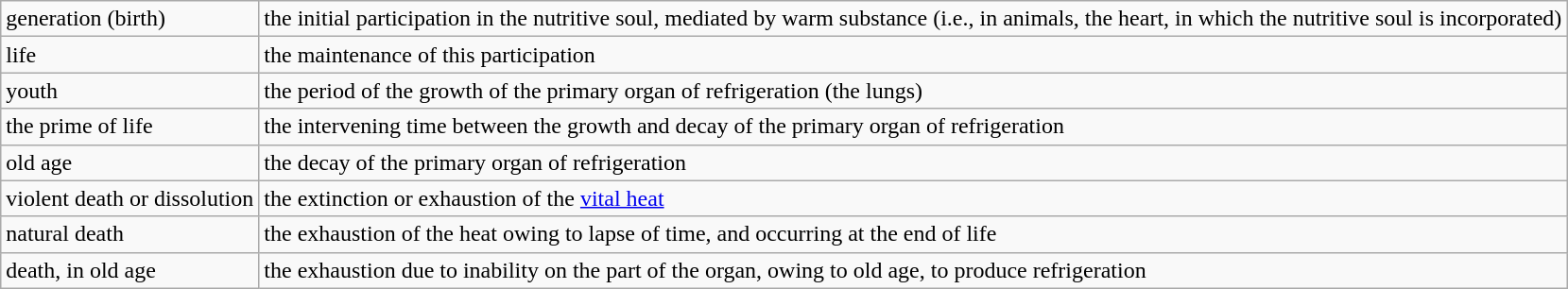<table class="wikitable">
<tr>
<td>generation (birth)</td>
<td>the initial participation in the nutritive soul, mediated by warm substance (i.e., in animals, the heart, in which the nutritive soul is incorporated)</td>
</tr>
<tr>
<td>life</td>
<td>the maintenance of this participation</td>
</tr>
<tr>
<td>youth</td>
<td>the period of the growth of the primary organ of refrigeration (the lungs)</td>
</tr>
<tr>
<td>the prime of life</td>
<td>the intervening time between the growth and decay of the primary organ of refrigeration</td>
</tr>
<tr>
<td>old age</td>
<td>the decay of the primary organ of refrigeration</td>
</tr>
<tr>
<td>violent death or dissolution</td>
<td>the extinction or exhaustion of the <a href='#'>vital heat</a></td>
</tr>
<tr>
<td>natural death</td>
<td>the exhaustion of the heat owing to lapse of time, and occurring at the end of life</td>
</tr>
<tr>
<td>death, in old age</td>
<td>the exhaustion due to inability on the part of the organ, owing to old age, to produce refrigeration</td>
</tr>
</table>
